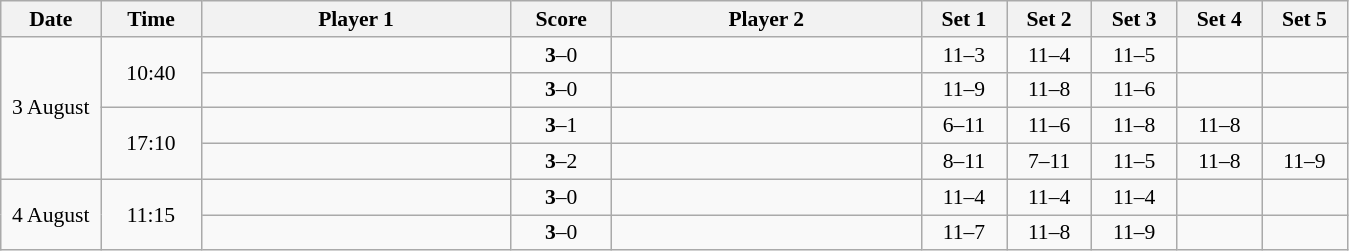<table class="wikitable" style="text-align: center; font-size:90% ">
<tr>
<th width="60">Date</th>
<th width="60">Time</th>
<th align="right" width="200">Player 1</th>
<th width="60">Score</th>
<th align="left" width="200">Player 2</th>
<th width="50">Set 1</th>
<th width="50">Set 2</th>
<th width="50">Set 3</th>
<th width="50">Set 4</th>
<th width="50">Set 5</th>
</tr>
<tr>
<td rowspan=4>3 August</td>
<td rowspan=2>10:40</td>
<td align=left><strong></strong></td>
<td align=center><strong>3</strong>–0</td>
<td align=left></td>
<td>11–3</td>
<td>11–4</td>
<td>11–5</td>
<td></td>
<td></td>
</tr>
<tr>
<td align=left><strong></strong></td>
<td align=center><strong>3</strong>–0</td>
<td align=left></td>
<td>11–9</td>
<td>11–8</td>
<td>11–6</td>
<td></td>
<td></td>
</tr>
<tr>
<td rowspan=2>17:10</td>
<td align=left><strong></strong></td>
<td align=center><strong>3</strong>–1</td>
<td align=left></td>
<td>6–11</td>
<td>11–6</td>
<td>11–8</td>
<td>11–8</td>
<td></td>
</tr>
<tr>
<td align=left><strong></strong></td>
<td align=center><strong>3</strong>–2</td>
<td align=left></td>
<td>8–11</td>
<td>7–11</td>
<td>11–5</td>
<td>11–8</td>
<td>11–9</td>
</tr>
<tr>
<td rowspan=2>4 August</td>
<td rowspan=2>11:15</td>
<td align=left><strong></strong></td>
<td align=center><strong>3</strong>–0</td>
<td align=left></td>
<td>11–4</td>
<td>11–4</td>
<td>11–4</td>
<td></td>
<td></td>
</tr>
<tr>
<td align=left><strong></strong></td>
<td align=center><strong>3</strong>–0</td>
<td align=left></td>
<td>11–7</td>
<td>11–8</td>
<td>11–9</td>
<td></td>
<td></td>
</tr>
</table>
